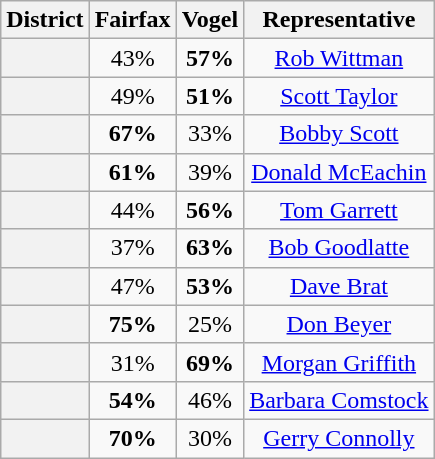<table class="wikitable sortable">
<tr>
<th>District</th>
<th>Fairfax</th>
<th>Vogel</th>
<th>Representative</th>
</tr>
<tr align=center>
<th></th>
<td>43%</td>
<td><strong>57%</strong></td>
<td><a href='#'>Rob Wittman</a></td>
</tr>
<tr align=center>
<th></th>
<td>49%</td>
<td><strong>51%</strong></td>
<td><a href='#'>Scott Taylor</a></td>
</tr>
<tr align=center>
<th></th>
<td><strong>67%</strong></td>
<td>33%</td>
<td><a href='#'>Bobby Scott</a></td>
</tr>
<tr align=center>
<th></th>
<td><strong>61%</strong></td>
<td>39%</td>
<td><a href='#'>Donald McEachin</a></td>
</tr>
<tr align=center>
<th></th>
<td>44%</td>
<td><strong>56%</strong></td>
<td><a href='#'>Tom Garrett</a></td>
</tr>
<tr align=center>
<th></th>
<td>37%</td>
<td><strong>63%</strong></td>
<td><a href='#'>Bob Goodlatte</a></td>
</tr>
<tr align=center>
<th></th>
<td>47%</td>
<td><strong>53%</strong></td>
<td><a href='#'>Dave Brat</a></td>
</tr>
<tr align=center>
<th></th>
<td><strong>75%</strong></td>
<td>25%</td>
<td><a href='#'>Don Beyer</a></td>
</tr>
<tr align=center>
<th></th>
<td>31%</td>
<td><strong>69%</strong></td>
<td><a href='#'>Morgan Griffith</a></td>
</tr>
<tr align=center>
<th></th>
<td><strong>54%</strong></td>
<td>46%</td>
<td><a href='#'>Barbara Comstock</a></td>
</tr>
<tr align=center>
<th></th>
<td><strong>70%</strong></td>
<td>30%</td>
<td><a href='#'>Gerry Connolly</a></td>
</tr>
</table>
